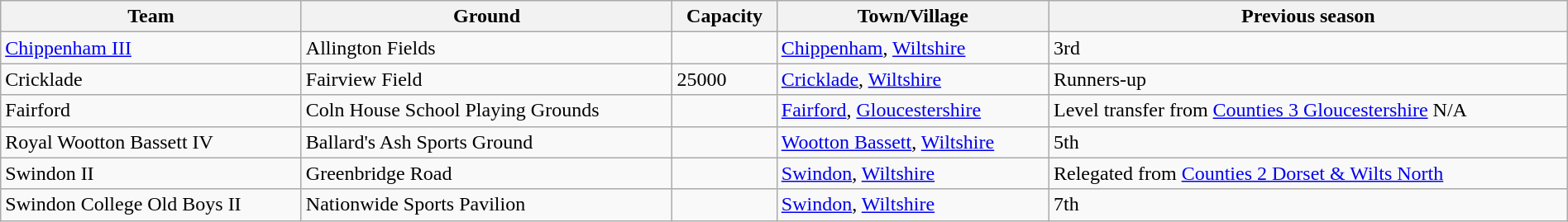<table class="wikitable sortable" width=100%>
<tr>
<th>Team</th>
<th>Ground</th>
<th>Capacity</th>
<th>Town/Village</th>
<th>Previous season</th>
</tr>
<tr>
<td><a href='#'>Chippenham III</a></td>
<td>Allington Fields</td>
<td></td>
<td><a href='#'>Chippenham</a>, <a href='#'>Wiltshire</a></td>
<td>3rd</td>
</tr>
<tr>
<td>Cricklade</td>
<td>Fairview Field</td>
<td>25000</td>
<td><a href='#'>Cricklade</a>, <a href='#'>Wiltshire</a></td>
<td>Runners-up</td>
</tr>
<tr>
<td>Fairford</td>
<td>Coln House School Playing Grounds</td>
<td></td>
<td><a href='#'>Fairford</a>, <a href='#'>Gloucestershire</a></td>
<td>Level transfer from <a href='#'>Counties 3 Gloucestershire</a> N/A</td>
</tr>
<tr>
<td>Royal Wootton Bassett IV</td>
<td>Ballard's Ash Sports Ground</td>
<td></td>
<td><a href='#'>Wootton Bassett</a>, <a href='#'>Wiltshire</a></td>
<td>5th</td>
</tr>
<tr>
<td>Swindon II</td>
<td>Greenbridge Road</td>
<td></td>
<td><a href='#'>Swindon</a>, <a href='#'>Wiltshire</a></td>
<td>Relegated from <a href='#'>Counties 2 Dorset & Wilts North</a></td>
</tr>
<tr>
<td>Swindon College Old Boys II</td>
<td>Nationwide Sports Pavilion</td>
<td></td>
<td><a href='#'>Swindon</a>, <a href='#'>Wiltshire</a></td>
<td>7th</td>
</tr>
</table>
